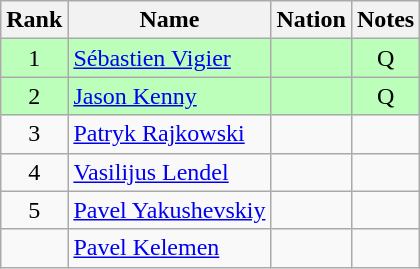<table class="wikitable sortable" style="text-align:center">
<tr>
<th>Rank</th>
<th>Name</th>
<th>Nation</th>
<th>Notes</th>
</tr>
<tr bgcolor=bbffbb>
<td>1</td>
<td align=left><a href='#'>Sébastien Vigier</a></td>
<td align=left></td>
<td>Q</td>
</tr>
<tr bgcolor=bbffbb>
<td>2</td>
<td align=left><a href='#'>Jason Kenny</a></td>
<td align=left></td>
<td>Q</td>
</tr>
<tr>
<td>3</td>
<td align=left><a href='#'>Patryk Rajkowski</a></td>
<td align=left></td>
<td></td>
</tr>
<tr>
<td>4</td>
<td align=left><a href='#'>Vasilijus Lendel</a></td>
<td align=left></td>
<td></td>
</tr>
<tr>
<td>5</td>
<td align=left><a href='#'>Pavel Yakushevskiy</a></td>
<td align=left></td>
<td></td>
</tr>
<tr>
<td></td>
<td align=left><a href='#'>Pavel Kelemen</a></td>
<td align=left></td>
<td></td>
</tr>
</table>
